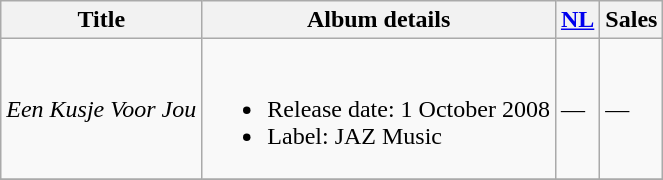<table class="wikitable">
<tr>
<th align="left"><strong>Title</strong></th>
<th align="left"><strong>Album details</strong></th>
<th align="left"><strong><a href='#'>NL</a></strong></th>
<th align="left"><strong>Sales</strong></th>
</tr>
<tr>
<td><em>Een Kusje Voor Jou</em></td>
<td><br><ul><li>Release date: 1 October 2008</li><li>Label: JAZ Music</li></ul></td>
<td>—</td>
<td>—</td>
</tr>
<tr>
</tr>
</table>
